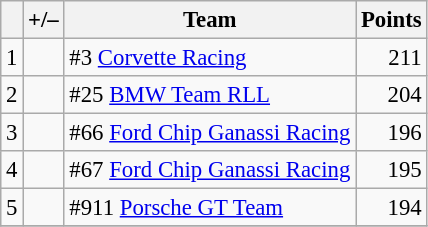<table class="wikitable" style="font-size: 95%;">
<tr>
<th scope="col"></th>
<th scope="col">+/–</th>
<th scope="col">Team</th>
<th scope="col">Points</th>
</tr>
<tr>
<td align=center>1</td>
<td align="left"></td>
<td> #3 <a href='#'>Corvette Racing</a></td>
<td align=right>211</td>
</tr>
<tr>
<td align=center>2</td>
<td align="left"></td>
<td>  #25 <a href='#'>BMW Team RLL</a></td>
<td align=right>204</td>
</tr>
<tr>
<td align=center>3</td>
<td align="left"></td>
<td> #66 <a href='#'>Ford Chip Ganassi Racing</a></td>
<td align=right>196</td>
</tr>
<tr>
<td align=center>4</td>
<td align="left"></td>
<td> #67 <a href='#'>Ford Chip Ganassi Racing</a></td>
<td align=right>195</td>
</tr>
<tr>
<td align=center>5</td>
<td align="left"></td>
<td> #911 <a href='#'>Porsche GT Team</a></td>
<td align=right>194</td>
</tr>
<tr>
</tr>
</table>
